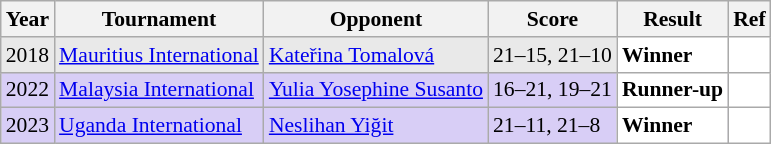<table class="sortable wikitable" style="font-size: 90%;">
<tr>
<th>Year</th>
<th>Tournament</th>
<th>Opponent</th>
<th>Score</th>
<th>Result</th>
<th>Ref</th>
</tr>
<tr style="background:#E9E9E9">
<td align="center">2018</td>
<td align="left"><a href='#'>Mauritius International</a></td>
<td align="left"> <a href='#'>Kateřina Tomalová</a></td>
<td align="left">21–15, 21–10</td>
<td style="text-align:left; background:white"> <strong>Winner</strong></td>
<td style="text-align:center; background:white"></td>
</tr>
<tr style="background:#D8CEF6">
<td align="center">2022</td>
<td align="left"><a href='#'>Malaysia International</a></td>
<td align="left"> <a href='#'>Yulia Yosephine Susanto</a></td>
<td align="left">16–21, 19–21</td>
<td style="text-align:left; background:white"> <strong>Runner-up</strong></td>
<td style="text-align:center; background:white"></td>
</tr>
<tr style="background:#D8CEF6">
<td align="center">2023</td>
<td align="left"><a href='#'>Uganda International</a></td>
<td align="left"> <a href='#'>Neslihan Yiğit</a></td>
<td align="left">21–11, 21–8</td>
<td style="text-align:left; background:white"> <strong>Winner</strong></td>
<td style="text-align:center; background:white"></td>
</tr>
</table>
